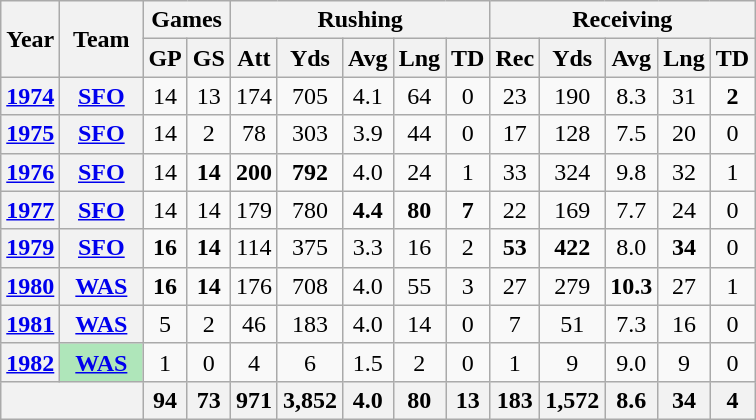<table class="wikitable" style="text-align:center;">
<tr>
<th rowspan="2">Year</th>
<th rowspan="2">Team</th>
<th colspan="2">Games</th>
<th colspan="5">Rushing</th>
<th colspan="5">Receiving</th>
</tr>
<tr>
<th>GP</th>
<th>GS</th>
<th>Att</th>
<th>Yds</th>
<th>Avg</th>
<th>Lng</th>
<th>TD</th>
<th>Rec</th>
<th>Yds</th>
<th>Avg</th>
<th>Lng</th>
<th>TD</th>
</tr>
<tr>
<th><a href='#'>1974</a></th>
<th><a href='#'>SFO</a></th>
<td>14</td>
<td>13</td>
<td>174</td>
<td>705</td>
<td>4.1</td>
<td>64</td>
<td>0</td>
<td>23</td>
<td>190</td>
<td>8.3</td>
<td>31</td>
<td><strong>2</strong></td>
</tr>
<tr>
<th><a href='#'>1975</a></th>
<th><a href='#'>SFO</a></th>
<td>14</td>
<td>2</td>
<td>78</td>
<td>303</td>
<td>3.9</td>
<td>44</td>
<td>0</td>
<td>17</td>
<td>128</td>
<td>7.5</td>
<td>20</td>
<td>0</td>
</tr>
<tr>
<th><a href='#'>1976</a></th>
<th><a href='#'>SFO</a></th>
<td>14</td>
<td><strong>14</strong></td>
<td><strong>200</strong></td>
<td><strong>792</strong></td>
<td>4.0</td>
<td>24</td>
<td>1</td>
<td>33</td>
<td>324</td>
<td>9.8</td>
<td>32</td>
<td>1</td>
</tr>
<tr>
<th><a href='#'>1977</a></th>
<th><a href='#'>SFO</a></th>
<td>14</td>
<td>14</td>
<td>179</td>
<td>780</td>
<td><strong>4.4</strong></td>
<td><strong>80</strong></td>
<td><strong>7</strong></td>
<td>22</td>
<td>169</td>
<td>7.7</td>
<td>24</td>
<td>0</td>
</tr>
<tr>
<th><a href='#'>1979</a></th>
<th><a href='#'>SFO</a></th>
<td><strong>16</strong></td>
<td><strong>14</strong></td>
<td>114</td>
<td>375</td>
<td>3.3</td>
<td>16</td>
<td>2</td>
<td><strong>53</strong></td>
<td><strong>422</strong></td>
<td>8.0</td>
<td><strong>34</strong></td>
<td>0</td>
</tr>
<tr>
<th><a href='#'>1980</a></th>
<th><a href='#'>WAS</a></th>
<td><strong>16</strong></td>
<td><strong>14</strong></td>
<td>176</td>
<td>708</td>
<td>4.0</td>
<td>55</td>
<td>3</td>
<td>27</td>
<td>279</td>
<td><strong>10.3</strong></td>
<td>27</td>
<td>1</td>
</tr>
<tr>
<th><a href='#'>1981</a></th>
<th><a href='#'>WAS</a></th>
<td>5</td>
<td>2</td>
<td>46</td>
<td>183</td>
<td>4.0</td>
<td>14</td>
<td>0</td>
<td>7</td>
<td>51</td>
<td>7.3</td>
<td>16</td>
<td>0</td>
</tr>
<tr>
<th><a href='#'>1982</a></th>
<th style="background:#afe6ba; width:3em;"><a href='#'>WAS</a></th>
<td>1</td>
<td>0</td>
<td>4</td>
<td>6</td>
<td>1.5</td>
<td>2</td>
<td>0</td>
<td>1</td>
<td>9</td>
<td>9.0</td>
<td>9</td>
<td>0</td>
</tr>
<tr>
<th colspan="2"></th>
<th>94</th>
<th>73</th>
<th>971</th>
<th>3,852</th>
<th>4.0</th>
<th>80</th>
<th>13</th>
<th>183</th>
<th>1,572</th>
<th>8.6</th>
<th>34</th>
<th>4</th>
</tr>
</table>
